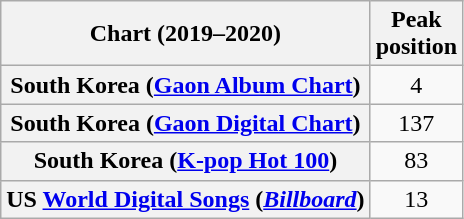<table class="wikitable sortable plainrowheaders" style="text-align:center">
<tr>
<th scope="col">Chart (2019–2020)</th>
<th scope="col">Peak<br>position</th>
</tr>
<tr>
<th scope="row">South Korea (<a href='#'>Gaon Album Chart</a>)</th>
<td>4</td>
</tr>
<tr>
<th scope="row">South Korea (<a href='#'>Gaon Digital Chart</a>)</th>
<td>137</td>
</tr>
<tr>
<th scope="row">South Korea (<a href='#'>K-pop Hot 100</a>)</th>
<td>83</td>
</tr>
<tr>
<th scope="row">US <a href='#'>World Digital Songs</a> (<em><a href='#'>Billboard</a></em>)</th>
<td>13</td>
</tr>
</table>
